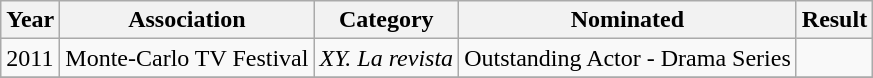<table class="wikitable sortable">
<tr>
<th>Year</th>
<th>Association</th>
<th>Category</th>
<th>Nominated</th>
<th>Result</th>
</tr>
<tr>
<td>2011</td>
<td rowspan=1>Monte-Carlo TV Festival</td>
<td><em>XY. La revista</em></td>
<td>Outstanding Actor - Drama Series</td>
<td></td>
</tr>
<tr>
</tr>
</table>
